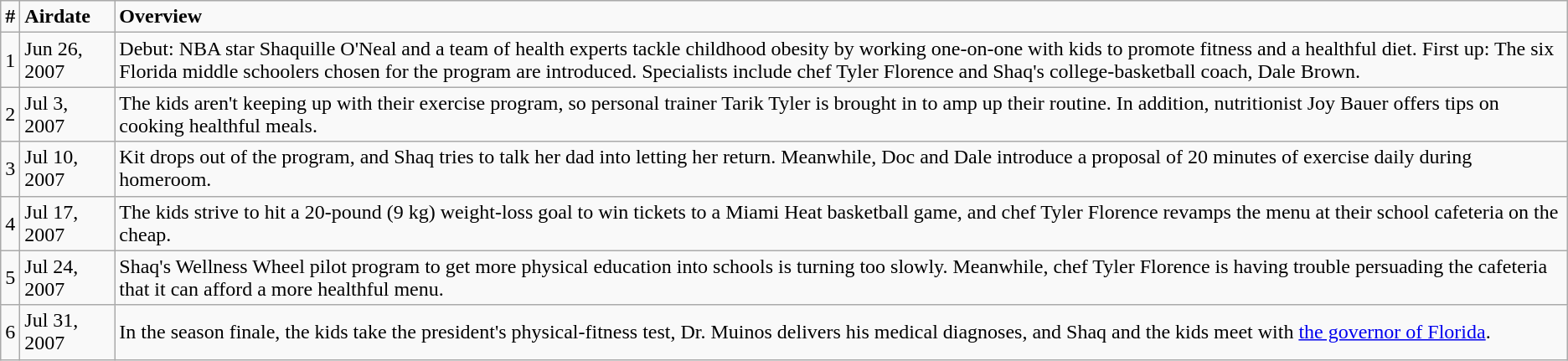<table class="wikitable">
<tr>
<td><strong>#</strong></td>
<td><strong>Airdate</strong></td>
<td><strong>Overview</strong></td>
</tr>
<tr>
<td>1</td>
<td>Jun 26, 2007</td>
<td>Debut: NBA star Shaquille O'Neal and a team of health experts tackle childhood obesity by working one-on-one with kids to promote fitness and a healthful diet. First up: The six Florida middle schoolers chosen for the program are introduced. Specialists include chef Tyler Florence and Shaq's college-basketball coach, Dale Brown.</td>
</tr>
<tr>
<td>2</td>
<td>Jul 3, 2007</td>
<td>The kids aren't keeping up with their exercise program, so personal trainer Tarik Tyler is brought in to amp up their routine. In addition, nutritionist Joy Bauer offers tips on cooking healthful meals.</td>
</tr>
<tr>
<td>3</td>
<td>Jul 10, 2007</td>
<td>Kit drops out of the program, and Shaq tries to talk her dad into letting her return. Meanwhile, Doc and Dale introduce a proposal of 20 minutes of exercise daily during homeroom.</td>
</tr>
<tr>
<td>4</td>
<td>Jul 17, 2007</td>
<td>The kids strive to hit a 20-pound (9 kg) weight-loss goal to win tickets to a Miami Heat basketball game, and chef Tyler Florence revamps the menu at their school cafeteria on the cheap.</td>
</tr>
<tr>
<td>5</td>
<td>Jul 24, 2007</td>
<td>Shaq's Wellness Wheel pilot program to get more physical education into schools is turning too slowly. Meanwhile, chef Tyler Florence is having trouble persuading the cafeteria that it can afford a more healthful menu.</td>
</tr>
<tr>
<td>6</td>
<td>Jul 31, 2007</td>
<td>In the season finale, the kids take the president's physical-fitness test, Dr. Muinos delivers his medical diagnoses, and Shaq and the kids meet with <a href='#'>the governor of Florida</a>.</td>
</tr>
</table>
